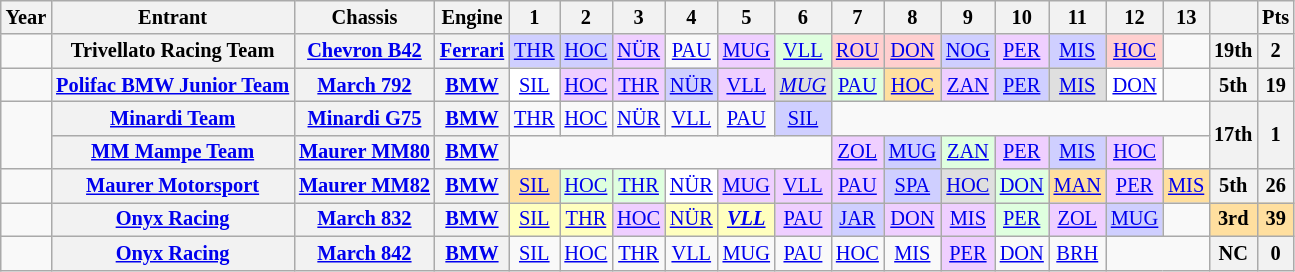<table class="wikitable" style="text-align:center; font-size:85%">
<tr>
<th>Year</th>
<th>Entrant</th>
<th>Chassis</th>
<th>Engine</th>
<th>1</th>
<th>2</th>
<th>3</th>
<th>4</th>
<th>5</th>
<th>6</th>
<th>7</th>
<th>8</th>
<th>9</th>
<th>10</th>
<th>11</th>
<th>12</th>
<th>13</th>
<th></th>
<th>Pts</th>
</tr>
<tr>
<td></td>
<th nowrap>Trivellato Racing Team</th>
<th nowrap><a href='#'>Chevron B42</a></th>
<th><a href='#'>Ferrari</a></th>
<td style="background:#CFCFFF;"><a href='#'>THR</a><br></td>
<td style="background:#CFCFFF;"><a href='#'>HOC</a><br></td>
<td style="background:#EFCFFF;"><a href='#'>NÜR</a><br></td>
<td><a href='#'>PAU</a></td>
<td style="background:#EFCFFF;"><a href='#'>MUG</a><br></td>
<td style="background:#DFFFDF;"><a href='#'>VLL</a><br></td>
<td style="background:#FFCFCF;"><a href='#'>ROU</a><br></td>
<td style="background:#FFCFCF;"><a href='#'>DON</a><br></td>
<td style="background:#CFCFFF;"><a href='#'>NOG</a><br></td>
<td style="background:#EFCFFF;"><a href='#'>PER</a><br></td>
<td style="background:#CFCFFF;"><a href='#'>MIS</a><br></td>
<td style="background:#FFCFCF;"><a href='#'>HOC</a><br></td>
<td></td>
<th>19th</th>
<th>2</th>
</tr>
<tr>
<td></td>
<th nowrap><a href='#'>Polifac BMW Junior Team</a></th>
<th nowrap><a href='#'>March 792</a></th>
<th><a href='#'>BMW</a></th>
<td style="background:#ffffff;"><a href='#'>SIL</a><br></td>
<td style="background:#EFCFFF;"><a href='#'>HOC</a><br></td>
<td style="background:#EFCFFF;"><a href='#'>THR</a><br></td>
<td style="background:#CFCFFF;"><a href='#'>NÜR</a><br></td>
<td style="background:#EFCFFF;"><a href='#'>VLL</a><br></td>
<td style="background:#DFDFDF;"><em><a href='#'>MUG</a></em><br></td>
<td style="background:#DFFFDF;"><a href='#'>PAU</a><br></td>
<td style="background:#FFDF9F;"><a href='#'>HOC</a><br></td>
<td style="background:#EFCFFF;"><a href='#'>ZAN</a><br></td>
<td style="background:#CFCFFF;"><a href='#'>PER</a><br></td>
<td style="background:#DFDFDF;"><a href='#'>MIS</a><br></td>
<td style="background:#ffffff;"><a href='#'>DON</a><br></td>
<td></td>
<th>5th</th>
<th>19</th>
</tr>
<tr>
<td rowspan=2></td>
<th nowrap><a href='#'>Minardi Team</a></th>
<th nowrap><a href='#'>Minardi G75</a></th>
<th><a href='#'>BMW</a></th>
<td><a href='#'>THR</a></td>
<td><a href='#'>HOC</a></td>
<td><a href='#'>NÜR</a></td>
<td><a href='#'>VLL</a></td>
<td><a href='#'>PAU</a></td>
<td style="background:#CFCFFF;"><a href='#'>SIL</a><br></td>
<td colspan=7></td>
<th rowspan=2>17th</th>
<th rowspan=2>1</th>
</tr>
<tr>
<th nowrap><a href='#'>MM Mampe Team</a></th>
<th nowrap><a href='#'>Maurer MM80</a></th>
<th><a href='#'>BMW</a></th>
<td colspan=6></td>
<td style="background:#EFCFFF;"><a href='#'>ZOL</a><br></td>
<td style="background:#CFCFFF;"><a href='#'>MUG</a><br></td>
<td style="background:#DFFFDF;"><a href='#'>ZAN</a><br></td>
<td style="background:#EFCFFF;"><a href='#'>PER</a><br></td>
<td style="background:#CFCFFF;"><a href='#'>MIS</a><br></td>
<td style="background:#EFCFFF;"><a href='#'>HOC</a><br></td>
<td></td>
</tr>
<tr>
<td></td>
<th nowrap><a href='#'>Maurer Motorsport</a></th>
<th nowrap><a href='#'>Maurer MM82</a></th>
<th><a href='#'>BMW</a></th>
<td style="background:#FFDF9F;"><a href='#'>SIL</a><br></td>
<td style="background:#DFFFDF;"><a href='#'>HOC</a><br></td>
<td style="background:#DFFFDF;"><a href='#'>THR</a><br></td>
<td style="background:#ffffff;"><a href='#'>NÜR</a><br></td>
<td style="background:#EFCFFF;"><a href='#'>MUG</a><br></td>
<td style="background:#EFCFFF;"><a href='#'>VLL</a><br></td>
<td style="background:#EFCFFF;"><a href='#'>PAU</a><br></td>
<td style="background:#CFCFFF;"><a href='#'>SPA</a><br></td>
<td style="background:#DFDFDF;"><a href='#'>HOC</a><br></td>
<td style="background:#DFFFDF;"><a href='#'>DON</a><br></td>
<td style="background:#FFDF9F;"><a href='#'>MAN</a><br></td>
<td style="background:#EFCFFF;"><a href='#'>PER</a><br></td>
<td style="background:#FFDF9F;"><a href='#'>MIS</a><br></td>
<th>5th</th>
<th>26</th>
</tr>
<tr>
<td></td>
<th nowrap><a href='#'>Onyx Racing</a></th>
<th nowrap><a href='#'>March 832</a></th>
<th><a href='#'>BMW</a></th>
<td style="background:#FFFFBF;"><a href='#'>SIL</a><br></td>
<td style="background:#FFFFBF;"><a href='#'>THR</a><br></td>
<td style="background:#EFCFFF;"><a href='#'>HOC</a><br></td>
<td style="background:#FFFFBF;"><a href='#'>NÜR</a><br></td>
<td style="background:#FFFFBF;"><strong><em><a href='#'>VLL</a></em></strong><br></td>
<td style="background:#EFCFFF;"><a href='#'>PAU</a><br></td>
<td style="background:#CFCFFF;"><a href='#'>JAR</a><br></td>
<td style="background:#EFCFFF;"><a href='#'>DON</a><br></td>
<td style="background:#EFCFFF;"><a href='#'>MIS</a><br></td>
<td style="background:#DFFFDF;"><a href='#'>PER</a><br></td>
<td style="background:#EFCFFF;"><a href='#'>ZOL</a><br></td>
<td style="background:#CFCFFF;"><a href='#'>MUG</a><br></td>
<td></td>
<td style="background:#FFDF9F;"><strong>3rd</strong></td>
<td style="background:#FFDF9F;"><strong>39</strong></td>
</tr>
<tr>
<td></td>
<th nowrap><a href='#'>Onyx Racing</a></th>
<th nowrap><a href='#'>March 842</a></th>
<th><a href='#'>BMW</a></th>
<td><a href='#'>SIL</a></td>
<td><a href='#'>HOC</a></td>
<td><a href='#'>THR</a></td>
<td><a href='#'>VLL</a></td>
<td><a href='#'>MUG</a></td>
<td><a href='#'>PAU</a></td>
<td><a href='#'>HOC</a></td>
<td><a href='#'>MIS</a></td>
<td style="background:#EFCFFF;"><a href='#'>PER</a><br></td>
<td><a href='#'>DON</a></td>
<td><a href='#'>BRH</a></td>
<td colspan=2></td>
<th>NC</th>
<th>0</th>
</tr>
</table>
